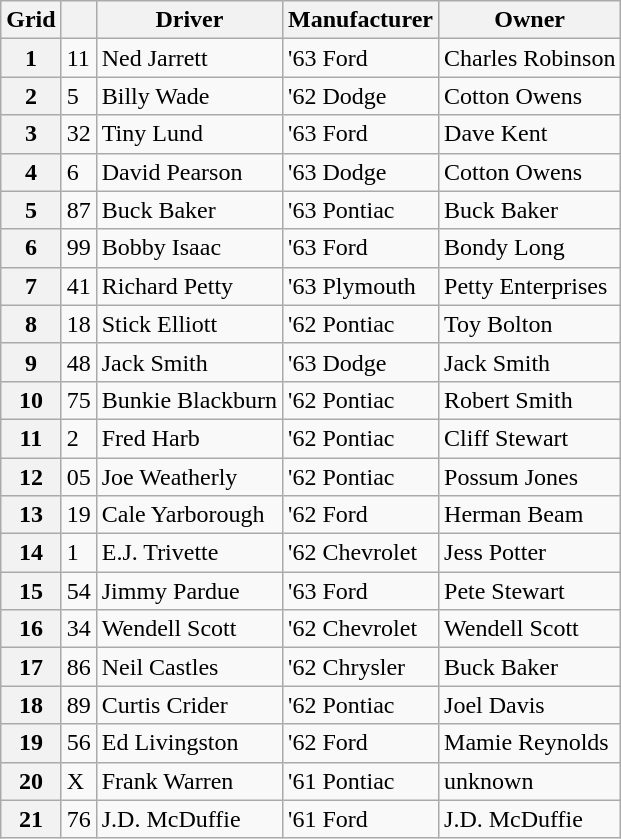<table class="wikitable">
<tr>
<th>Grid</th>
<th></th>
<th>Driver</th>
<th>Manufacturer</th>
<th>Owner</th>
</tr>
<tr>
<th>1</th>
<td>11</td>
<td>Ned Jarrett</td>
<td>'63 Ford</td>
<td>Charles Robinson</td>
</tr>
<tr>
<th>2</th>
<td>5</td>
<td>Billy Wade</td>
<td>'62 Dodge</td>
<td>Cotton Owens</td>
</tr>
<tr>
<th>3</th>
<td>32</td>
<td>Tiny Lund</td>
<td>'63 Ford</td>
<td>Dave Kent</td>
</tr>
<tr>
<th>4</th>
<td>6</td>
<td>David Pearson</td>
<td>'63 Dodge</td>
<td>Cotton Owens</td>
</tr>
<tr>
<th>5</th>
<td>87</td>
<td>Buck Baker</td>
<td>'63 Pontiac</td>
<td>Buck Baker</td>
</tr>
<tr>
<th>6</th>
<td>99</td>
<td>Bobby Isaac</td>
<td>'63 Ford</td>
<td>Bondy Long</td>
</tr>
<tr>
<th>7</th>
<td>41</td>
<td>Richard Petty</td>
<td>'63 Plymouth</td>
<td>Petty Enterprises</td>
</tr>
<tr>
<th>8</th>
<td>18</td>
<td>Stick Elliott</td>
<td>'62 Pontiac</td>
<td>Toy Bolton</td>
</tr>
<tr>
<th>9</th>
<td>48</td>
<td>Jack Smith</td>
<td>'63 Dodge</td>
<td>Jack Smith</td>
</tr>
<tr>
<th>10</th>
<td>75</td>
<td>Bunkie Blackburn</td>
<td>'62 Pontiac</td>
<td>Robert Smith</td>
</tr>
<tr>
<th>11</th>
<td>2</td>
<td>Fred Harb</td>
<td>'62 Pontiac</td>
<td>Cliff Stewart</td>
</tr>
<tr>
<th>12</th>
<td>05</td>
<td>Joe Weatherly</td>
<td>'62 Pontiac</td>
<td>Possum Jones</td>
</tr>
<tr>
<th>13</th>
<td>19</td>
<td>Cale Yarborough</td>
<td>'62 Ford</td>
<td>Herman Beam</td>
</tr>
<tr>
<th>14</th>
<td>1</td>
<td>E.J. Trivette</td>
<td>'62 Chevrolet</td>
<td>Jess Potter</td>
</tr>
<tr>
<th>15</th>
<td>54</td>
<td>Jimmy Pardue</td>
<td>'63 Ford</td>
<td>Pete Stewart</td>
</tr>
<tr>
<th>16</th>
<td>34</td>
<td>Wendell Scott</td>
<td>'62 Chevrolet</td>
<td>Wendell Scott</td>
</tr>
<tr>
<th>17</th>
<td>86</td>
<td>Neil Castles</td>
<td>'62 Chrysler</td>
<td>Buck Baker</td>
</tr>
<tr>
<th>18</th>
<td>89</td>
<td>Curtis Crider</td>
<td>'62 Pontiac</td>
<td>Joel Davis</td>
</tr>
<tr>
<th>19</th>
<td>56</td>
<td>Ed Livingston</td>
<td>'62 Ford</td>
<td>Mamie Reynolds</td>
</tr>
<tr>
<th>20</th>
<td>X</td>
<td>Frank Warren</td>
<td>'61 Pontiac</td>
<td>unknown</td>
</tr>
<tr>
<th>21</th>
<td>76</td>
<td>J.D. McDuffie</td>
<td>'61 Ford</td>
<td>J.D. McDuffie</td>
</tr>
</table>
